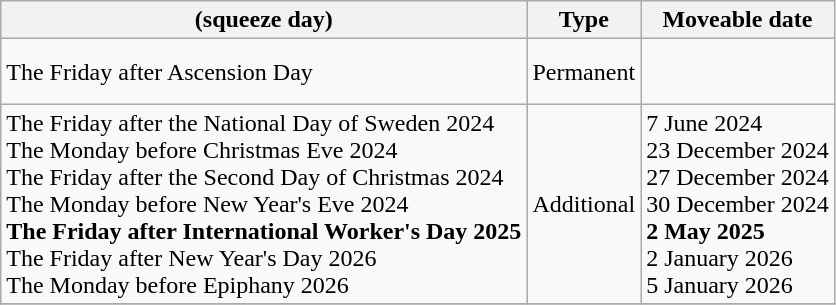<table class="wikitable">
<tr>
<th> (squeeze day)</th>
<th>Type</th>
<th>Moveable date</th>
</tr>
<tr>
<td>The Friday after Ascension Day</td>
<td>Permanent</td>
<td> <br><strong></strong><br></td>
</tr>
<tr>
<td>The Friday after the National Day of Sweden 2024<br>The Monday before Christmas Eve 2024<br>The Friday after the Second Day of Christmas 2024<br>The Monday before New Year's Eve 2024<br><strong>The Friday after International Worker's Day 2025</strong><br>The Friday after New Year's Day 2026<br>The Monday before Epiphany 2026<br></td>
<td>Additional</td>
<td>7 June 2024<br>23 December 2024<br>27 December 2024<br>30 December 2024<br><strong>2 May 2025</strong><br>2 January 2026<br>5 January 2026</td>
</tr>
<tr>
</tr>
</table>
